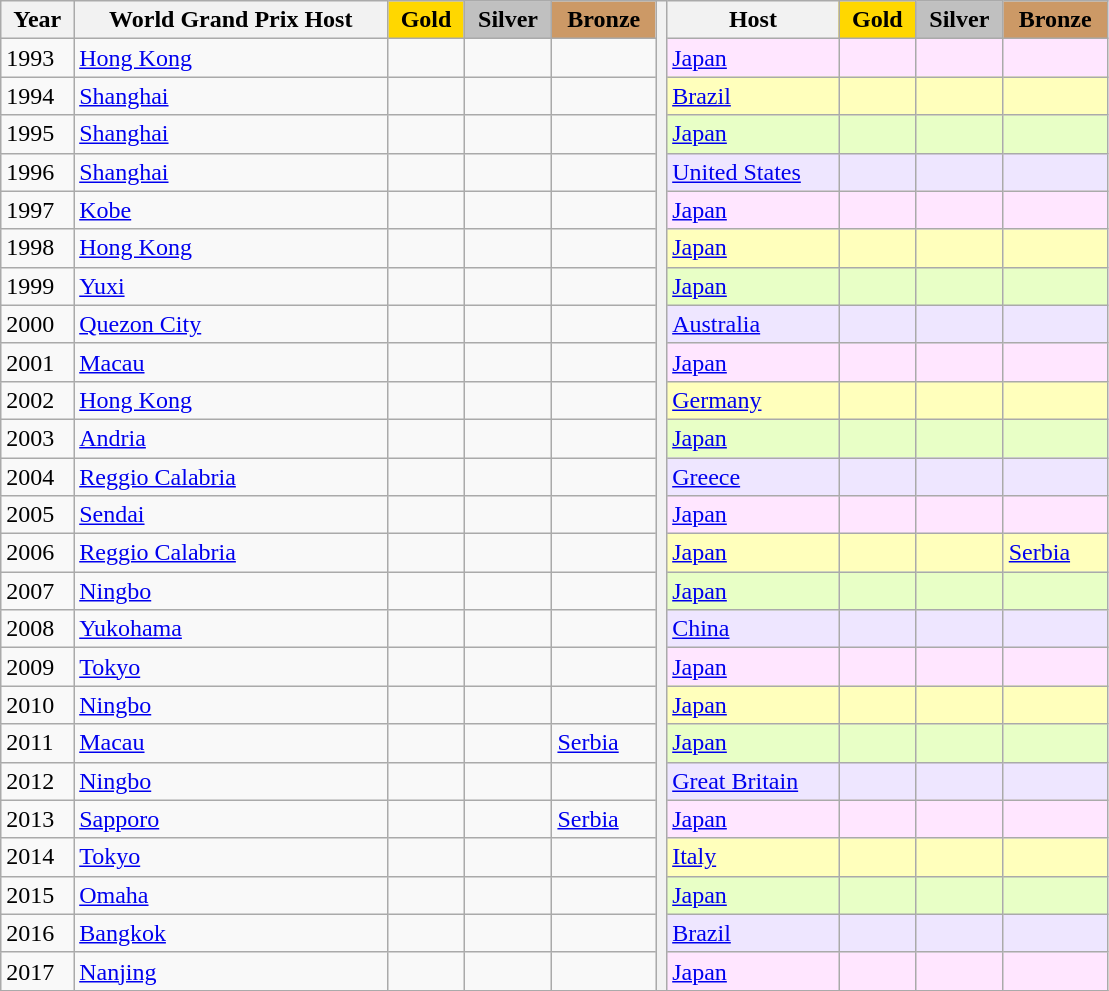<table class="wikitable">
<tr>
<th>Year</th>
<th>World Grand Prix Host</th>
<th style="background: #ffd700">Gold</th>
<th style="background: #c0c0c0">Silver</th>
<th style="background: #cc9966">Bronze</th>
<th width=1% rowspan=26 bgcolor=#ffffff></th>
<th>Host</th>
<th style="background: #ffd700">Gold</th>
<th style="background: #c0c0c0">Silver</th>
<th style="background: #cc9966">Bronze</th>
</tr>
<tr>
<td>1993</td>
<td><a href='#'>Hong Kong</a></td>
<td></td>
<td></td>
<td></td>
<td style="background: #FFE6FF"><a href='#'>Japan</a></td>
<td style="background: #FFE6FF"></td>
<td style="background: #FFE6FF"></td>
<td style="background: #FFE6FF"></td>
</tr>
<tr>
<td>1994</td>
<td><a href='#'>Shanghai</a></td>
<td></td>
<td></td>
<td></td>
<td style="background: #FFFFBC"><a href='#'>Brazil</a></td>
<td style="background: #FFFFBC"></td>
<td style="background: #FFFFBC"></td>
<td style="background: #FFFFBC"></td>
</tr>
<tr>
<td>1995</td>
<td><a href='#'>Shanghai</a></td>
<td></td>
<td></td>
<td></td>
<td style="background: #E8FFC6"><a href='#'>Japan</a></td>
<td style="background: #E8FFC6"></td>
<td style="background: #E8FFC6"></td>
<td style="background: #E8FFC6"></td>
</tr>
<tr>
<td>1996</td>
<td><a href='#'>Shanghai</a></td>
<td></td>
<td></td>
<td></td>
<td style="background: #EEE6FF"><a href='#'>United States</a></td>
<td style="background: #EEE6FF"></td>
<td style="background: #EEE6FF"></td>
<td style="background: #EEE6FF"></td>
</tr>
<tr>
<td>1997</td>
<td><a href='#'>Kobe</a></td>
<td></td>
<td></td>
<td></td>
<td style="background: #FFE6FF"><a href='#'>Japan</a></td>
<td style="background: #FFE6FF"></td>
<td style="background: #FFE6FF"></td>
<td style="background: #FFE6FF"></td>
</tr>
<tr>
<td>1998</td>
<td><a href='#'>Hong Kong</a></td>
<td></td>
<td></td>
<td></td>
<td style="background: #FFFFBC"><a href='#'>Japan</a></td>
<td style="background: #FFFFBC"></td>
<td style="background: #FFFFBC"></td>
<td style="background: #FFFFBC"></td>
</tr>
<tr>
<td>1999</td>
<td><a href='#'>Yuxi</a></td>
<td></td>
<td></td>
<td></td>
<td style="background: #E8FFC6"><a href='#'>Japan</a></td>
<td style="background: #E8FFC6"></td>
<td style="background: #E8FFC6"></td>
<td style="background: #E8FFC6"></td>
</tr>
<tr>
<td>2000</td>
<td><a href='#'>Quezon City</a></td>
<td></td>
<td></td>
<td></td>
<td style="background: #EEE6FF"><a href='#'>Australia</a></td>
<td style="background: #EEE6FF"></td>
<td style="background: #EEE6FF"></td>
<td style="background: #EEE6FF"></td>
</tr>
<tr>
<td>2001</td>
<td><a href='#'>Macau</a></td>
<td></td>
<td></td>
<td></td>
<td style="background: #FFE6FF"><a href='#'>Japan</a></td>
<td style="background: #FFE6FF"></td>
<td style="background: #FFE6FF"></td>
<td style="background: #FFE6FF"></td>
</tr>
<tr>
<td>2002</td>
<td><a href='#'>Hong Kong</a></td>
<td></td>
<td></td>
<td></td>
<td style="background: #FFFFBC"><a href='#'>Germany</a></td>
<td style="background: #FFFFBC"></td>
<td style="background: #FFFFBC"></td>
<td style="background: #FFFFBC"></td>
</tr>
<tr>
<td>2003</td>
<td><a href='#'>Andria</a></td>
<td></td>
<td></td>
<td></td>
<td style="background: #E8FFC6"><a href='#'>Japan</a></td>
<td style="background: #E8FFC6"></td>
<td style="background: #E8FFC6"></td>
<td style="background: #E8FFC6"></td>
</tr>
<tr>
<td>2004</td>
<td><a href='#'>Reggio Calabria</a></td>
<td></td>
<td></td>
<td></td>
<td style="background: #EEE6FF"><a href='#'>Greece</a></td>
<td style="background: #EEE6FF"></td>
<td style="background: #EEE6FF"></td>
<td style="background: #EEE6FF"></td>
</tr>
<tr>
<td>2005</td>
<td><a href='#'>Sendai</a></td>
<td></td>
<td></td>
<td></td>
<td style="background: #FFE6FF"><a href='#'>Japan</a></td>
<td style="background: #FFE6FF"></td>
<td style="background: #FFE6FF"></td>
<td style="background: #FFE6FF"></td>
</tr>
<tr>
<td>2006</td>
<td><a href='#'>Reggio Calabria</a></td>
<td></td>
<td></td>
<td></td>
<td style="background: #FFFFBC"><a href='#'>Japan</a></td>
<td style="background: #FFFFBC"></td>
<td style="background: #FFFFBC"></td>
<td style="background: #FFFFBC"> <a href='#'>Serbia</a></td>
</tr>
<tr>
<td>2007</td>
<td><a href='#'>Ningbo</a></td>
<td></td>
<td></td>
<td></td>
<td style="background: #E8FFC6"><a href='#'>Japan</a></td>
<td style="background: #E8FFC6"></td>
<td style="background: #E8FFC6"></td>
<td style="background: #E8FFC6"></td>
</tr>
<tr>
<td>2008</td>
<td><a href='#'>Yukohama</a></td>
<td></td>
<td></td>
<td></td>
<td style="background: #EEE6FF"><a href='#'>China</a></td>
<td style="background: #EEE6FF"></td>
<td style="background: #EEE6FF"></td>
<td style="background: #EEE6FF"></td>
</tr>
<tr>
<td>2009</td>
<td><a href='#'>Tokyo</a></td>
<td></td>
<td></td>
<td></td>
<td style="background: #FFE6FF"><a href='#'>Japan</a></td>
<td style="background: #FFE6FF"></td>
<td style="background: #FFE6FF"></td>
<td style="background: #FFE6FF"></td>
</tr>
<tr>
<td>2010</td>
<td><a href='#'>Ningbo</a></td>
<td></td>
<td></td>
<td></td>
<td style="background: #FFFFBC"><a href='#'>Japan</a></td>
<td style="background: #FFFFBC"></td>
<td style="background: #FFFFBC"></td>
<td style="background: #FFFFBC"></td>
</tr>
<tr>
<td>2011</td>
<td><a href='#'>Macau</a></td>
<td></td>
<td></td>
<td> <a href='#'>Serbia</a></td>
<td style="background: #E8FFC6"><a href='#'>Japan</a></td>
<td style="background: #E8FFC6"></td>
<td style="background: #E8FFC6"></td>
<td style="background: #E8FFC6"></td>
</tr>
<tr>
<td>2012</td>
<td><a href='#'>Ningbo</a></td>
<td></td>
<td></td>
<td></td>
<td style="background: #EEE6FF"><a href='#'>Great Britain</a></td>
<td style="background: #EEE6FF"></td>
<td style="background: #EEE6FF"></td>
<td style="background: #EEE6FF"></td>
</tr>
<tr>
<td>2013</td>
<td><a href='#'>Sapporo</a></td>
<td></td>
<td></td>
<td> <a href='#'>Serbia</a></td>
<td style="background: #FFE6FF"><a href='#'>Japan</a></td>
<td style="background: #FFE6FF"></td>
<td style="background: #FFE6FF"></td>
<td style="background: #FFE6FF"></td>
</tr>
<tr>
<td>2014</td>
<td><a href='#'>Tokyo</a></td>
<td></td>
<td></td>
<td></td>
<td style="background: #FFFFBC"><a href='#'>Italy</a></td>
<td style="background: #FFFFBC"></td>
<td style="background: #FFFFBC"></td>
<td style="background: #FFFFBC"></td>
</tr>
<tr>
<td>2015</td>
<td><a href='#'>Omaha</a></td>
<td></td>
<td></td>
<td></td>
<td style="background: #E8FFC6"><a href='#'>Japan</a></td>
<td style="background: #E8FFC6"></td>
<td style="background: #E8FFC6"></td>
<td style="background: #E8FFC6"></td>
</tr>
<tr>
<td>2016</td>
<td><a href='#'>Bangkok</a></td>
<td></td>
<td></td>
<td></td>
<td style="background: #EEE6FF"><a href='#'>Brazil</a></td>
<td style="background: #EEE6FF"></td>
<td style="background: #EEE6FF"></td>
<td style="background: #EEE6FF"></td>
</tr>
<tr>
<td>2017</td>
<td><a href='#'>Nanjing</a></td>
<td></td>
<td></td>
<td></td>
<td style="background: #FFE6FF"><a href='#'>Japan</a></td>
<td style="background: #FFE6FF"></td>
<td style="background: #FFE6FF"></td>
<td style="background: #FFE6FF"></td>
</tr>
<tr>
</tr>
</table>
